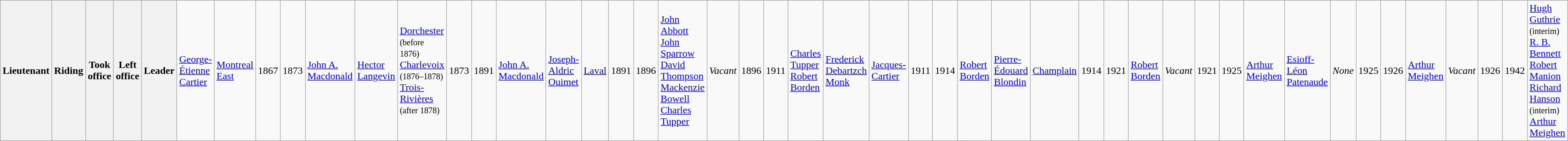<table class="wikitable">
<tr>
<th colspan="2">Lieutenant</th>
<th>Riding</th>
<th>Took office</th>
<th>Left office</th>
<th>Leader<br></th>
<td><a href='#'>George-Étienne Cartier</a></td>
<td><a href='#'>Montreal East</a></td>
<td>1867</td>
<td>1873</td>
<td><a href='#'>John A. Macdonald</a><br></td>
<td><a href='#'>Hector Langevin</a></td>
<td><a href='#'>Dorchester</a> <small>(before 1876)</small><br><a href='#'>Charlevoix</a> <small>(1876–1878)</small><br><a href='#'>Trois-Rivières</a> <small>(after 1878)</small></td>
<td>1873</td>
<td>1891</td>
<td><a href='#'>John A. Macdonald</a><br></td>
<td><a href='#'>Joseph-Aldric Ouimet</a></td>
<td><a href='#'>Laval</a></td>
<td>1891</td>
<td>1896</td>
<td><a href='#'>John Abbott</a><br><a href='#'>John Sparrow David Thompson</a><br><a href='#'>Mackenzie Bowell</a><br><a href='#'>Charles Tupper</a><br></td>
<td colspan=2><em>Vacant</em></td>
<td>1896</td>
<td>1911</td>
<td><a href='#'>Charles Tupper</a><br><a href='#'>Robert Borden</a><br></td>
<td><a href='#'>Frederick Debartzch Monk</a></td>
<td><a href='#'>Jacques-Cartier</a></td>
<td>1911</td>
<td>1914</td>
<td><a href='#'>Robert Borden</a><br></td>
<td><a href='#'>Pierre-Édouard Blondin</a></td>
<td><a href='#'>Champlain</a></td>
<td>1914</td>
<td>1921</td>
<td><a href='#'>Robert Borden</a><br></td>
<td colspan=2><em>Vacant</em></td>
<td>1921</td>
<td>1925</td>
<td><a href='#'>Arthur Meighen</a><br></td>
<td><a href='#'>Esioff-Léon Patenaude</a></td>
<td><em>None</em></td>
<td>1925</td>
<td>1926</td>
<td><a href='#'>Arthur Meighen</a><br></td>
<td colspan=2><em>Vacant</em></td>
<td>1926</td>
<td>1942</td>
<td><a href='#'>Hugh Guthrie</a> <small>(interim)</small><br><a href='#'>R. B. Bennett</a><br><a href='#'>Robert Manion</a><br><a href='#'>Richard Hanson</a> <small>(interim)</small><br><a href='#'>Arthur Meighen</a></td>
</tr>
</table>
